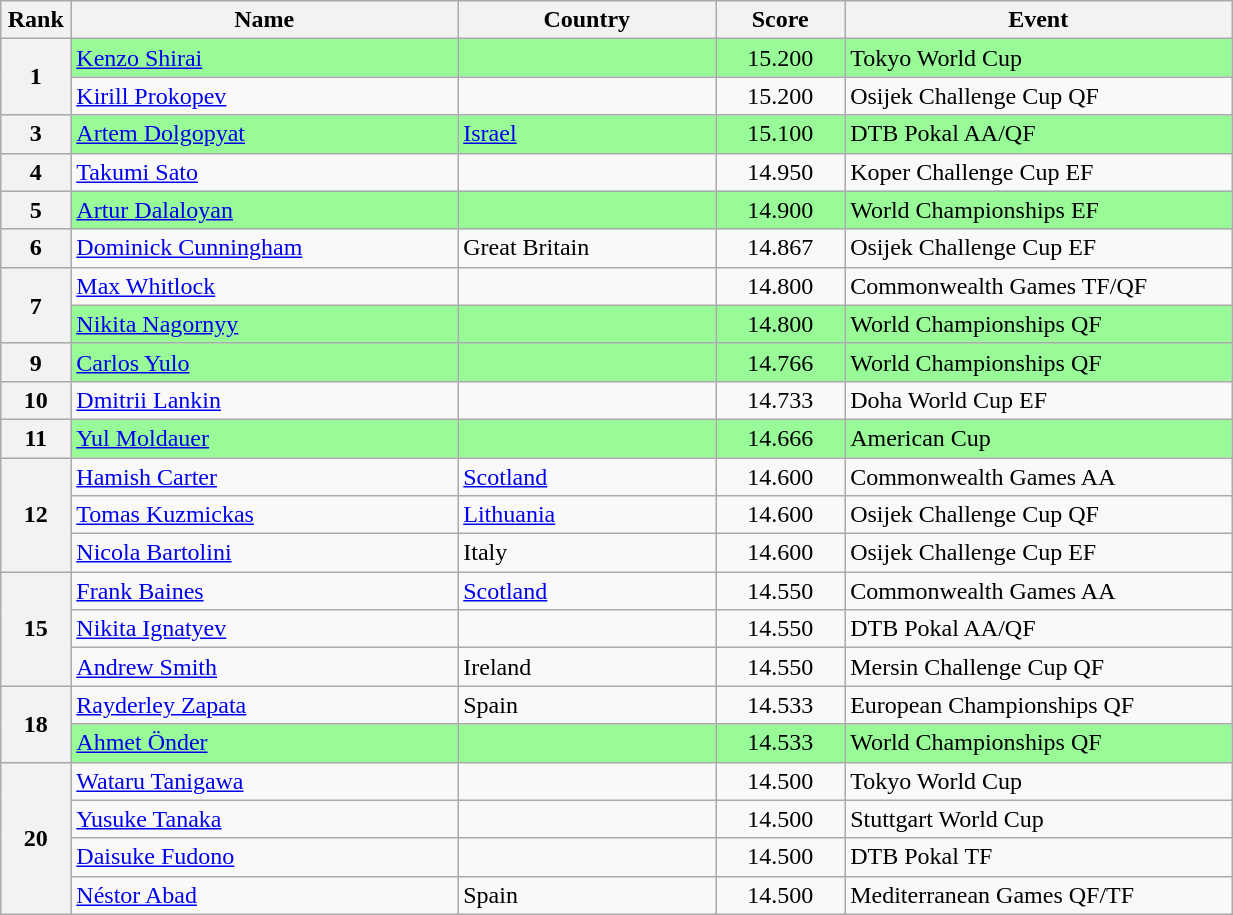<table class="wikitable sortable" style="width:65%;">
<tr>
<th style="text-align:center; width:5%;">Rank</th>
<th style="text-align:center; width:30%;">Name</th>
<th style="text-align:center; width:20%;">Country</th>
<th style="text-align:center; width:10%;">Score</th>
<th style="text-align:center; width:30%;">Event</th>
</tr>
<tr style="background:#98fb98;">
<th rowspan="2">1</th>
<td><a href='#'>Kenzo Shirai</a></td>
<td></td>
<td align="center">15.200</td>
<td>Tokyo World Cup</td>
</tr>
<tr>
<td><a href='#'>Kirill Prokopev</a></td>
<td></td>
<td align="center">15.200</td>
<td>Osijek Challenge Cup QF</td>
</tr>
<tr style="background:#98fb98;">
<th>3</th>
<td><a href='#'>Artem Dolgopyat</a></td>
<td> <a href='#'>Israel</a></td>
<td align="center">15.100</td>
<td>DTB Pokal AA/QF</td>
</tr>
<tr>
<th>4</th>
<td><a href='#'>Takumi Sato</a></td>
<td></td>
<td align="center">14.950</td>
<td>Koper Challenge Cup EF</td>
</tr>
<tr style="background:#98fb98;">
<th>5</th>
<td><a href='#'>Artur Dalaloyan</a></td>
<td></td>
<td align="center">14.900</td>
<td>World Championships EF</td>
</tr>
<tr>
<th>6</th>
<td><a href='#'>Dominick Cunningham</a></td>
<td> Great Britain</td>
<td align="center">14.867</td>
<td>Osijek Challenge Cup EF</td>
</tr>
<tr>
<th rowspan="2">7</th>
<td><a href='#'>Max Whitlock</a></td>
<td></td>
<td align="center">14.800</td>
<td>Commonwealth Games TF/QF</td>
</tr>
<tr style="background:#98fb98;">
<td><a href='#'>Nikita Nagornyy</a></td>
<td></td>
<td align="center">14.800</td>
<td>World Championships QF</td>
</tr>
<tr style="background:#98fb98;">
<th>9</th>
<td><a href='#'>Carlos Yulo</a></td>
<td></td>
<td align="center">14.766</td>
<td>World Championships QF</td>
</tr>
<tr>
<th>10</th>
<td><a href='#'>Dmitrii Lankin</a></td>
<td></td>
<td align="center">14.733</td>
<td>Doha World Cup EF</td>
</tr>
<tr style="background:#98fb98;">
<th>11</th>
<td><a href='#'>Yul Moldauer</a></td>
<td></td>
<td align="center">14.666</td>
<td>American Cup</td>
</tr>
<tr>
<th rowspan="3">12</th>
<td><a href='#'>Hamish Carter</a></td>
<td> <a href='#'>Scotland</a></td>
<td align="center">14.600</td>
<td>Commonwealth Games AA</td>
</tr>
<tr>
<td><a href='#'>Tomas Kuzmickas</a></td>
<td> <a href='#'>Lithuania</a></td>
<td align="center">14.600</td>
<td>Osijek Challenge Cup QF</td>
</tr>
<tr>
<td><a href='#'>Nicola Bartolini</a></td>
<td> Italy</td>
<td align="center">14.600</td>
<td>Osijek Challenge Cup EF</td>
</tr>
<tr>
<th rowspan="3">15</th>
<td><a href='#'>Frank Baines</a></td>
<td> <a href='#'>Scotland</a></td>
<td align="center">14.550</td>
<td>Commonwealth Games AA</td>
</tr>
<tr>
<td><a href='#'>Nikita Ignatyev</a></td>
<td></td>
<td align="center">14.550</td>
<td>DTB Pokal AA/QF</td>
</tr>
<tr>
<td><a href='#'>Andrew Smith</a></td>
<td> Ireland</td>
<td align="center">14.550</td>
<td>Mersin Challenge Cup QF</td>
</tr>
<tr>
<th rowspan="2">18</th>
<td><a href='#'>Rayderley Zapata</a></td>
<td> Spain</td>
<td align="center">14.533</td>
<td>European Championships QF</td>
</tr>
<tr style="background:#98fb98;">
<td><a href='#'>Ahmet Önder</a></td>
<td></td>
<td align="center">14.533</td>
<td>World Championships QF</td>
</tr>
<tr>
<th rowspan="4">20</th>
<td><a href='#'>Wataru Tanigawa</a></td>
<td></td>
<td align="center">14.500</td>
<td>Tokyo World Cup</td>
</tr>
<tr>
<td><a href='#'>Yusuke Tanaka</a></td>
<td></td>
<td align="center">14.500</td>
<td>Stuttgart World Cup</td>
</tr>
<tr>
<td><a href='#'>Daisuke Fudono</a></td>
<td></td>
<td align="center">14.500</td>
<td>DTB Pokal TF</td>
</tr>
<tr>
<td><a href='#'>Néstor Abad</a></td>
<td> Spain</td>
<td align="center">14.500</td>
<td>Mediterranean Games QF/TF</td>
</tr>
</table>
